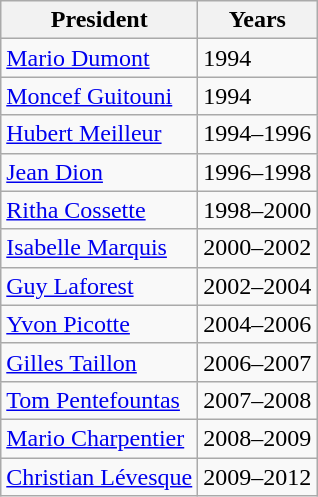<table class="wikitable">
<tr>
<th>President</th>
<th>Years</th>
</tr>
<tr>
<td><a href='#'>Mario Dumont</a></td>
<td>1994</td>
</tr>
<tr>
<td><a href='#'>Moncef Guitouni</a></td>
<td>1994</td>
</tr>
<tr>
<td><a href='#'>Hubert Meilleur</a></td>
<td>1994–1996</td>
</tr>
<tr>
<td><a href='#'>Jean Dion</a></td>
<td>1996–1998</td>
</tr>
<tr>
<td><a href='#'>Ritha Cossette</a></td>
<td>1998–2000</td>
</tr>
<tr>
<td><a href='#'>Isabelle Marquis</a></td>
<td>2000–2002</td>
</tr>
<tr>
<td><a href='#'>Guy Laforest</a></td>
<td>2002–2004</td>
</tr>
<tr>
<td><a href='#'>Yvon Picotte</a></td>
<td>2004–2006</td>
</tr>
<tr>
<td><a href='#'>Gilles Taillon</a></td>
<td>2006–2007</td>
</tr>
<tr>
<td><a href='#'>Tom Pentefountas</a></td>
<td>2007–2008</td>
</tr>
<tr>
<td><a href='#'>Mario Charpentier</a></td>
<td>2008–2009</td>
</tr>
<tr>
<td><a href='#'>Christian Lévesque</a></td>
<td>2009–2012</td>
</tr>
</table>
